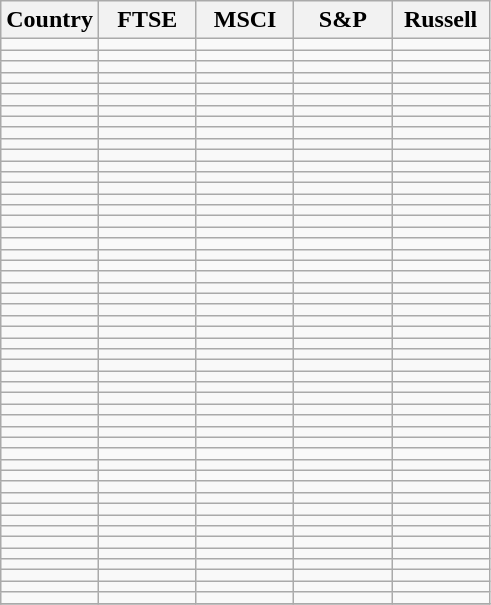<table class="sortable wikitable">
<tr>
<th width="20%">Country</th>
<th width="20%">FTSE</th>
<th width="20%">MSCI</th>
<th width="20%">S&P</th>
<th width="20%">Russell</th>
</tr>
<tr>
<td></td>
<td></td>
<td></td>
<td></td>
<td></td>
</tr>
<tr>
<td></td>
<td></td>
<td></td>
<td></td>
<td></td>
</tr>
<tr>
<td></td>
<td></td>
<td></td>
<td></td>
<td></td>
</tr>
<tr>
<td></td>
<td></td>
<td></td>
<td></td>
<td></td>
</tr>
<tr>
<td></td>
<td></td>
<td></td>
<td></td>
<td></td>
</tr>
<tr>
<td></td>
<td></td>
<td></td>
<td></td>
<td></td>
</tr>
<tr>
<td></td>
<td></td>
<td></td>
<td></td>
<td></td>
</tr>
<tr>
<td></td>
<td></td>
<td></td>
<td></td>
<td></td>
</tr>
<tr>
<td></td>
<td></td>
<td></td>
<td></td>
<td></td>
</tr>
<tr>
<td></td>
<td></td>
<td></td>
<td></td>
<td></td>
</tr>
<tr>
<td></td>
<td></td>
<td></td>
<td></td>
<td></td>
</tr>
<tr>
<td></td>
<td></td>
<td></td>
<td></td>
<td></td>
</tr>
<tr>
<td></td>
<td></td>
<td></td>
<td></td>
<td></td>
</tr>
<tr>
<td></td>
<td></td>
<td></td>
<td></td>
<td></td>
</tr>
<tr>
<td></td>
<td></td>
<td></td>
<td></td>
<td></td>
</tr>
<tr>
<td></td>
<td></td>
<td></td>
<td></td>
<td></td>
</tr>
<tr>
<td></td>
<td></td>
<td></td>
<td></td>
<td></td>
</tr>
<tr>
<td></td>
<td></td>
<td></td>
<td></td>
<td></td>
</tr>
<tr>
<td></td>
<td></td>
<td></td>
<td></td>
<td></td>
</tr>
<tr>
<td></td>
<td></td>
<td></td>
<td></td>
<td></td>
</tr>
<tr>
<td></td>
<td></td>
<td></td>
<td></td>
<td></td>
</tr>
<tr>
<td></td>
<td></td>
<td></td>
<td></td>
<td></td>
</tr>
<tr>
<td></td>
<td></td>
<td></td>
<td></td>
<td></td>
</tr>
<tr>
<td></td>
<td></td>
<td></td>
<td></td>
<td></td>
</tr>
<tr>
<td></td>
<td></td>
<td></td>
<td></td>
<td></td>
</tr>
<tr>
<td></td>
<td></td>
<td></td>
<td></td>
<td></td>
</tr>
<tr>
<td></td>
<td></td>
<td></td>
<td></td>
<td></td>
</tr>
<tr>
<td></td>
<td></td>
<td></td>
<td></td>
<td></td>
</tr>
<tr>
<td></td>
<td></td>
<td></td>
<td></td>
<td></td>
</tr>
<tr>
<td></td>
<td></td>
<td></td>
<td></td>
<td></td>
</tr>
<tr>
<td></td>
<td></td>
<td></td>
<td></td>
<td></td>
</tr>
<tr>
<td></td>
<td></td>
<td></td>
<td></td>
<td></td>
</tr>
<tr>
<td></td>
<td></td>
<td></td>
<td></td>
<td></td>
</tr>
<tr>
<td></td>
<td></td>
<td></td>
<td></td>
<td></td>
</tr>
<tr>
<td></td>
<td></td>
<td></td>
<td></td>
<td></td>
</tr>
<tr>
<td></td>
<td></td>
<td></td>
<td></td>
<td></td>
</tr>
<tr>
<td></td>
<td></td>
<td></td>
<td></td>
<td></td>
</tr>
<tr>
<td></td>
<td></td>
<td></td>
<td></td>
<td></td>
</tr>
<tr>
<td></td>
<td></td>
<td></td>
<td></td>
<td></td>
</tr>
<tr>
<td></td>
<td></td>
<td></td>
<td></td>
<td></td>
</tr>
<tr>
<td></td>
<td></td>
<td></td>
<td></td>
<td></td>
</tr>
<tr>
<td></td>
<td></td>
<td></td>
<td></td>
<td></td>
</tr>
<tr>
<td></td>
<td></td>
<td></td>
<td></td>
<td></td>
</tr>
<tr>
<td></td>
<td></td>
<td></td>
<td></td>
<td></td>
</tr>
<tr>
<td></td>
<td></td>
<td></td>
<td></td>
<td></td>
</tr>
<tr>
<td></td>
<td></td>
<td></td>
<td></td>
<td></td>
</tr>
<tr>
<td></td>
<td></td>
<td></td>
<td></td>
<td></td>
</tr>
<tr>
<td></td>
<td></td>
<td></td>
<td></td>
<td></td>
</tr>
<tr>
<td></td>
<td></td>
<td></td>
<td></td>
<td></td>
</tr>
<tr>
<td></td>
<td></td>
<td></td>
<td></td>
<td></td>
</tr>
<tr>
<td></td>
<td></td>
<td></td>
<td></td>
<td></td>
</tr>
<tr>
</tr>
</table>
